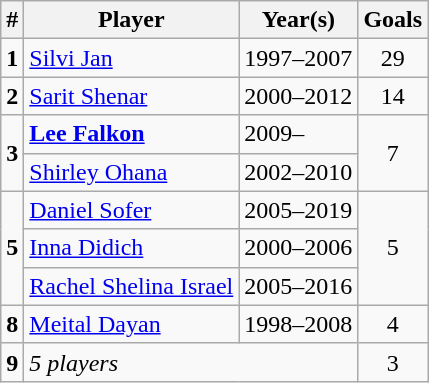<table class="wikitable sortable">
<tr>
<th width =>#</th>
<th width =>Player</th>
<th width =>Year(s)</th>
<th width =>Goals</th>
</tr>
<tr>
<td align=center><strong>1</strong></td>
<td><a href='#'>Silvi Jan</a></td>
<td>1997–2007</td>
<td align=center>29</td>
</tr>
<tr>
<td align=center><strong>2</strong></td>
<td><a href='#'>Sarit Shenar</a></td>
<td>2000–2012</td>
<td align=center>14</td>
</tr>
<tr>
<td align=center rowspan=2><strong>3</strong></td>
<td><strong><a href='#'>Lee Falkon</a></strong></td>
<td>2009–</td>
<td align=center rowspan=2>7</td>
</tr>
<tr>
<td><a href='#'>Shirley Ohana</a></td>
<td>2002–2010</td>
</tr>
<tr>
<td align=center rowspan=3><strong>5</strong></td>
<td><a href='#'>Daniel Sofer</a></td>
<td>2005–2019</td>
<td align=center rowspan=3>5</td>
</tr>
<tr>
<td><a href='#'>Inna Didich</a></td>
<td>2000–2006</td>
</tr>
<tr>
<td><a href='#'>Rachel Shelina Israel</a></td>
<td>2005–2016</td>
</tr>
<tr>
<td align=center><strong>8</strong></td>
<td><a href='#'>Meital Dayan</a></td>
<td>1998–2008</td>
<td align=center>4</td>
</tr>
<tr>
<td align=center><strong>9</strong></td>
<td colspan=2><em>5 players</em></td>
<td align=center>3</td>
</tr>
</table>
